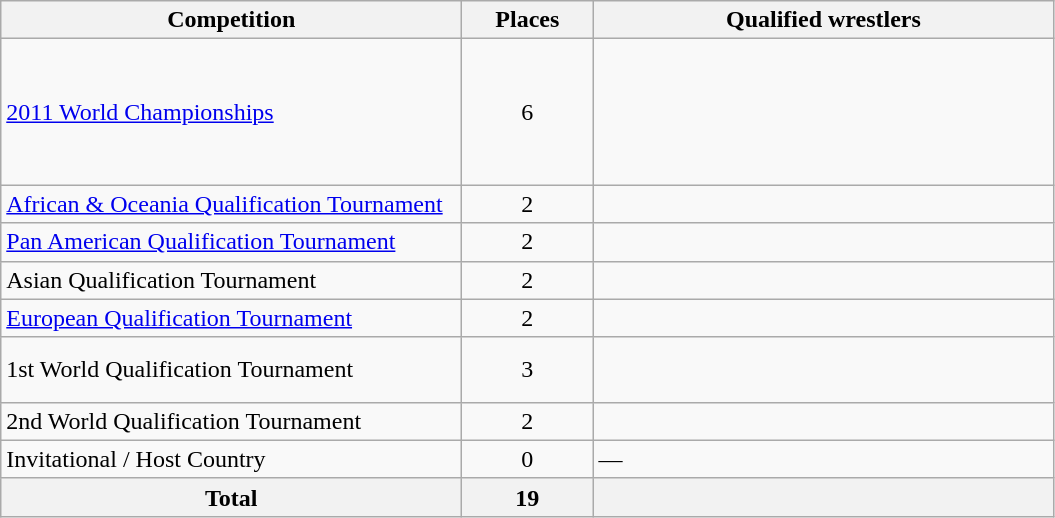<table class = "wikitable">
<tr>
<th width=300>Competition</th>
<th width=80>Places</th>
<th width=300>Qualified wrestlers</th>
</tr>
<tr>
<td><a href='#'>2011 World Championships</a></td>
<td align="center">6</td>
<td><br><br><br><br><br></td>
</tr>
<tr>
<td><a href='#'>African & Oceania Qualification Tournament</a></td>
<td align="center">2</td>
<td><br></td>
</tr>
<tr>
<td><a href='#'>Pan American Qualification Tournament</a></td>
<td align="center">2</td>
<td><br></td>
</tr>
<tr>
<td>Asian Qualification Tournament</td>
<td align="center">2</td>
<td><br></td>
</tr>
<tr>
<td><a href='#'>European Qualification Tournament</a></td>
<td align="center">2</td>
<td><br></td>
</tr>
<tr>
<td>1st World Qualification Tournament</td>
<td align="center">3</td>
<td><br><br></td>
</tr>
<tr>
<td>2nd World Qualification Tournament</td>
<td align="center">2</td>
<td><br></td>
</tr>
<tr>
<td>Invitational / Host Country</td>
<td align="center">0</td>
<td>—</td>
</tr>
<tr>
<th>Total</th>
<th>19</th>
<th></th>
</tr>
</table>
